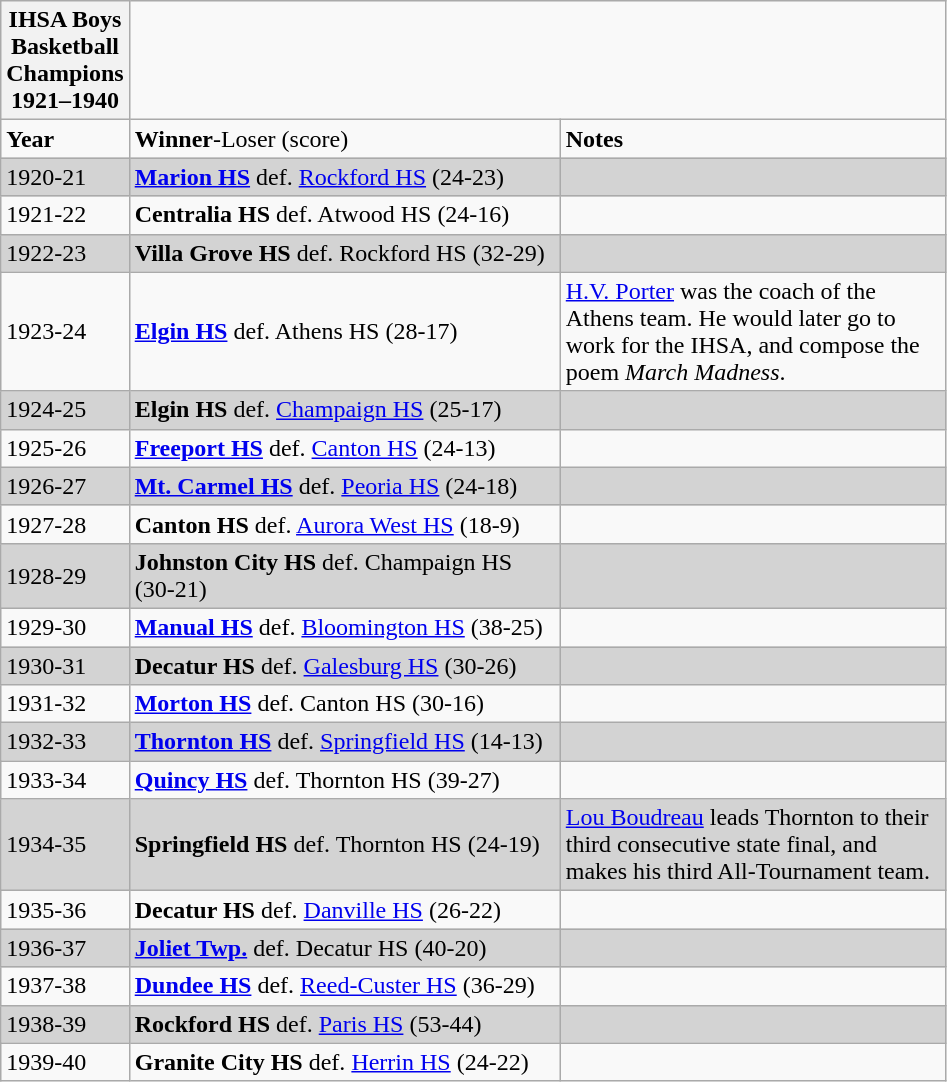<table class="wikitable collapsible collapsed">
<tr>
<th>IHSA Boys Basketball Champions 1921–1940</th>
</tr>
<tr>
<td width="40"><strong>Year</strong></td>
<td width="280"><strong>Winner</strong>-Loser (score)</td>
<td width="250"><strong>Notes</strong></td>
</tr>
<tr style="background: #D3D3D3;">
<td>1920-21</td>
<td><strong><a href='#'>Marion HS</a></strong> def. <a href='#'>Rockford HS</a> (24-23)</td>
<td></td>
</tr>
<tr>
<td>1921-22</td>
<td><strong>Centralia HS</strong> def. Atwood HS (24-16)</td>
<td></td>
</tr>
<tr style="background: #D3D3D3;">
<td>1922-23</td>
<td><strong>Villa Grove HS</strong> def. Rockford HS (32-29)</td>
<td></td>
</tr>
<tr>
<td>1923-24</td>
<td><strong><a href='#'>Elgin HS</a></strong> def. Athens HS (28-17)</td>
<td><a href='#'>H.V. Porter</a> was the coach of the Athens team.  He would later go to work for the IHSA, and compose the poem <em>March Madness</em>.</td>
</tr>
<tr style="background: #D3D3D3;">
<td>1924-25</td>
<td><strong>Elgin HS</strong> def. <a href='#'>Champaign HS</a> (25-17)</td>
<td></td>
</tr>
<tr>
<td>1925-26</td>
<td><strong><a href='#'>Freeport HS</a></strong> def. <a href='#'>Canton HS</a> (24-13)</td>
<td></td>
</tr>
<tr style="background: #D3D3D3;">
<td>1926-27</td>
<td><strong><a href='#'>Mt. Carmel HS</a></strong> def. <a href='#'>Peoria HS</a> (24-18)</td>
<td></td>
</tr>
<tr>
<td>1927-28</td>
<td><strong>Canton HS</strong> def. <a href='#'>Aurora West HS</a> (18-9)</td>
<td></td>
</tr>
<tr style="background: #D3D3D3;">
<td>1928-29</td>
<td><strong>Johnston City HS</strong> def. Champaign HS (30-21)</td>
<td></td>
</tr>
<tr>
<td>1929-30</td>
<td><strong><a href='#'>Manual HS</a></strong> def. <a href='#'>Bloomington HS</a> (38-25)</td>
<td></td>
</tr>
<tr style="background: #D3D3D3;">
<td>1930-31</td>
<td><strong>Decatur HS</strong> def. <a href='#'>Galesburg HS</a> (30-26)</td>
<td></td>
</tr>
<tr>
<td>1931-32</td>
<td><strong><a href='#'>Morton HS</a></strong> def. Canton HS (30-16)</td>
<td></td>
</tr>
<tr style="background: #D3D3D3;">
<td>1932-33</td>
<td><strong><a href='#'>Thornton HS</a></strong> def. <a href='#'>Springfield HS</a> (14-13)</td>
<td></td>
</tr>
<tr>
<td>1933-34</td>
<td><strong><a href='#'>Quincy HS</a></strong> def. Thornton HS (39-27)</td>
<td></td>
</tr>
<tr style="background: #D3D3D3;">
<td>1934-35</td>
<td><strong>Springfield HS</strong> def. Thornton HS (24-19)</td>
<td><a href='#'>Lou Boudreau</a> leads Thornton to their third consecutive state final, and makes his third All-Tournament team.</td>
</tr>
<tr>
<td>1935-36</td>
<td><strong>Decatur HS</strong> def. <a href='#'>Danville HS</a> (26-22)</td>
<td></td>
</tr>
<tr style="background: #D3D3D3;">
<td>1936-37</td>
<td><strong><a href='#'>Joliet Twp.</a></strong> def. Decatur HS (40-20)</td>
<td></td>
</tr>
<tr>
<td>1937-38</td>
<td><strong><a href='#'>Dundee HS</a></strong> def. <a href='#'>Reed-Custer HS</a> (36-29)</td>
<td></td>
</tr>
<tr style="background: #D3D3D3;">
<td>1938-39</td>
<td><strong>Rockford HS</strong> def. <a href='#'>Paris HS</a> (53-44)</td>
<td></td>
</tr>
<tr>
<td>1939-40</td>
<td><strong>Granite City HS</strong> def. <a href='#'>Herrin HS</a> (24-22)</td>
<td></td>
</tr>
</table>
